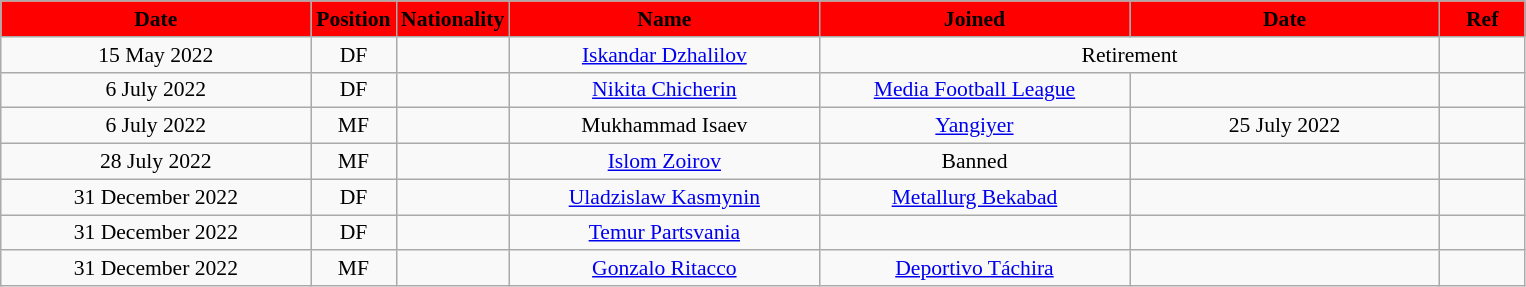<table class="wikitable"  style="text-align:center; font-size:90%; ">
<tr>
<th style="background:#FF0000; color:#000000; width:200px;">Date</th>
<th style="background:#FF0000; color:#000000; width:50px;">Position</th>
<th style="background:#FF0000; color:#000000; width:50px;">Nationality</th>
<th style="background:#FF0000; color:#000000; width:200px;">Name</th>
<th style="background:#FF0000; color:#000000; width:200px;">Joined</th>
<th style="background:#FF0000; color:#000000; width:200px;">Date</th>
<th style="background:#FF0000; color:#000000; width:50px;">Ref</th>
</tr>
<tr>
<td>15 May 2022</td>
<td>DF</td>
<td></td>
<td><a href='#'>Iskandar Dzhalilov</a></td>
<td colspan="2">Retirement</td>
<td></td>
</tr>
<tr>
<td>6 July 2022</td>
<td>DF</td>
<td></td>
<td><a href='#'>Nikita Chicherin</a></td>
<td><a href='#'>Media Football League</a></td>
<td></td>
<td></td>
</tr>
<tr>
<td>6 July 2022</td>
<td>MF</td>
<td></td>
<td>Mukhammad Isaev</td>
<td><a href='#'>Yangiyer</a></td>
<td>25 July 2022</td>
<td></td>
</tr>
<tr>
<td>28 July 2022</td>
<td>MF</td>
<td></td>
<td><a href='#'>Islom Zoirov</a></td>
<td>Banned</td>
<td></td>
<td></td>
</tr>
<tr>
<td>31 December 2022</td>
<td>DF</td>
<td></td>
<td><a href='#'>Uladzislaw Kasmynin</a></td>
<td><a href='#'>Metallurg Bekabad</a></td>
<td></td>
<td></td>
</tr>
<tr>
<td>31 December 2022</td>
<td>DF</td>
<td></td>
<td><a href='#'>Temur Partsvania</a></td>
<td></td>
<td></td>
<td></td>
</tr>
<tr>
<td>31 December 2022</td>
<td>MF</td>
<td></td>
<td><a href='#'>Gonzalo Ritacco</a></td>
<td><a href='#'>Deportivo Táchira</a></td>
<td></td>
<td></td>
</tr>
</table>
